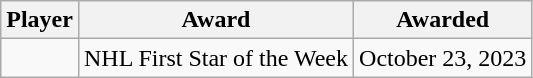<table class="wikitable sortable">
<tr align=center>
<th>Player</th>
<th>Award</th>
<th data-sort-type="date">Awarded</th>
</tr>
<tr align=center>
<td></td>
<td>NHL First Star of the Week</td>
<td>October 23, 2023</td>
</tr>
</table>
